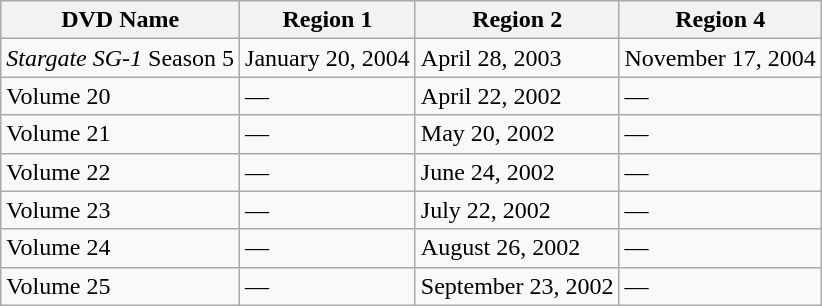<table class="wikitable">
<tr>
<th>DVD Name</th>
<th>Region 1</th>
<th>Region 2</th>
<th>Region 4</th>
</tr>
<tr>
<td><em>Stargate SG-1</em> Season 5</td>
<td>January 20, 2004</td>
<td>April 28, 2003</td>
<td>November 17, 2004</td>
</tr>
<tr>
<td>Volume 20</td>
<td>—</td>
<td>April 22, 2002</td>
<td>—</td>
</tr>
<tr>
<td>Volume 21</td>
<td>—</td>
<td>May 20, 2002</td>
<td>—</td>
</tr>
<tr>
<td>Volume 22</td>
<td>—</td>
<td>June 24, 2002</td>
<td>—</td>
</tr>
<tr>
<td>Volume 23</td>
<td>—</td>
<td>July 22, 2002</td>
<td>—</td>
</tr>
<tr>
<td>Volume 24</td>
<td>—</td>
<td>August 26, 2002</td>
<td>—</td>
</tr>
<tr>
<td>Volume 25</td>
<td>—</td>
<td>September 23, 2002</td>
<td>—</td>
</tr>
</table>
